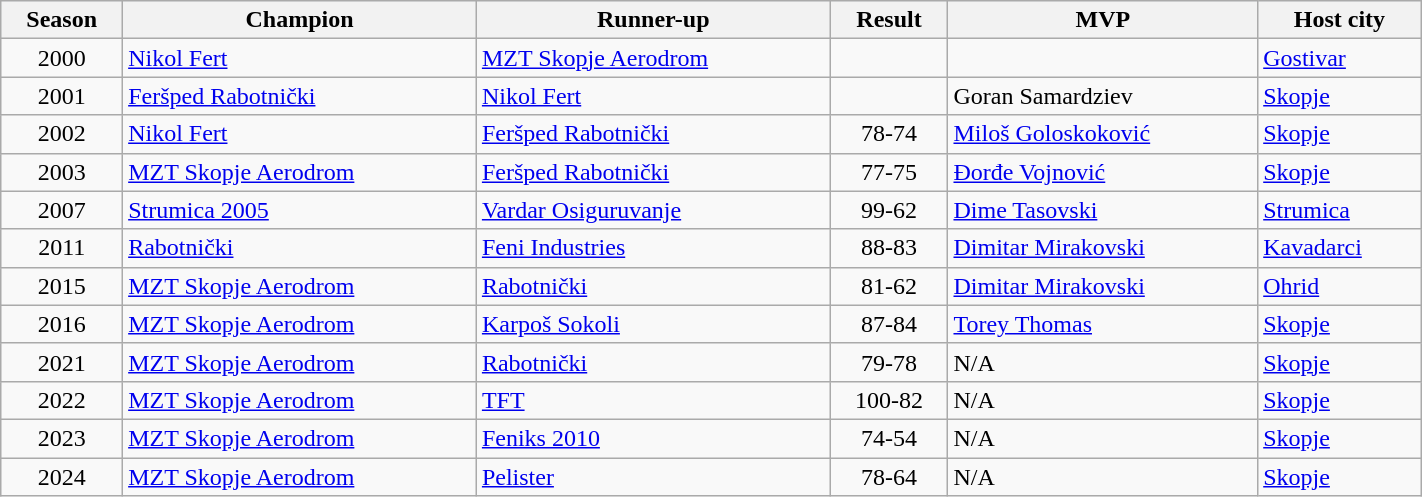<table class="wikitable" style="border-collapse:collapse; text-align:left" width="75%">
<tr style="background:#f0f6fa;">
<th>Season</th>
<th>Champion</th>
<th>Runner-up</th>
<th>Result</th>
<th>MVP</th>
<th>Host city</th>
</tr>
<tr>
<td align="center">2000</td>
<td><a href='#'>Nikol Fert</a></td>
<td><a href='#'>MZT Skopje Aerodrom</a></td>
<td align="center"></td>
<td></td>
<td><a href='#'>Gostivar</a></td>
</tr>
<tr>
<td align="center">2001</td>
<td><a href='#'>Feršped Rabotnički</a></td>
<td><a href='#'>Nikol Fert</a></td>
<td align="center"></td>
<td> Goran Samardziev</td>
<td><a href='#'>Skopje</a></td>
</tr>
<tr>
<td align="center">2002</td>
<td><a href='#'>Nikol Fert</a></td>
<td><a href='#'>Feršped Rabotnički</a></td>
<td align="center">78-74</td>
<td> <a href='#'>Miloš Goloskoković</a></td>
<td><a href='#'>Skopje</a></td>
</tr>
<tr>
<td align="center">2003</td>
<td><a href='#'>MZT Skopje Aerodrom</a></td>
<td><a href='#'>Feršped Rabotnički</a></td>
<td align="center">77-75</td>
<td> <a href='#'>Đorđe Vojnović</a></td>
<td><a href='#'>Skopje</a></td>
</tr>
<tr>
<td align="center">2007</td>
<td><a href='#'>Strumica 2005</a></td>
<td><a href='#'>Vardar Osiguruvanje</a></td>
<td align="center">99-62</td>
<td> <a href='#'>Dime Tasovski</a></td>
<td><a href='#'>Strumica</a></td>
</tr>
<tr>
<td align="center">2011</td>
<td><a href='#'>Rabotnički</a></td>
<td><a href='#'>Feni Industries</a></td>
<td align="center">88-83</td>
<td> <a href='#'>Dimitar Mirakovski</a></td>
<td><a href='#'>Kavadarci</a></td>
</tr>
<tr>
<td align="center">2015</td>
<td><a href='#'>MZT Skopje Aerodrom</a></td>
<td><a href='#'>Rabotnički</a></td>
<td align="center">81-62</td>
<td> <a href='#'>Dimitar Mirakovski</a></td>
<td><a href='#'>Ohrid</a></td>
</tr>
<tr>
<td align="center">2016</td>
<td><a href='#'>MZT Skopje Aerodrom</a></td>
<td><a href='#'>Karpoš Sokoli</a></td>
<td align="center">87-84</td>
<td> <a href='#'>Torey Thomas</a></td>
<td><a href='#'>Skopje</a></td>
</tr>
<tr>
<td align="center">2021</td>
<td><a href='#'>MZT Skopje Aerodrom</a></td>
<td><a href='#'>Rabotnički</a></td>
<td align="center">79-78</td>
<td>N/A</td>
<td><a href='#'>Skopje</a></td>
</tr>
<tr>
<td align="center">2022</td>
<td><a href='#'>MZT Skopje Aerodrom</a></td>
<td><a href='#'>TFT</a></td>
<td align="center">100-82</td>
<td>N/A</td>
<td><a href='#'>Skopje</a></td>
</tr>
<tr>
<td align="center">2023</td>
<td><a href='#'>MZT Skopje Aerodrom</a></td>
<td><a href='#'>Feniks 2010</a></td>
<td align="center">74-54</td>
<td>N/A</td>
<td><a href='#'>Skopje</a></td>
</tr>
<tr>
<td align="center">2024</td>
<td><a href='#'>MZT Skopje Aerodrom</a></td>
<td><a href='#'>Pelister</a></td>
<td align="center">78-64</td>
<td>N/A</td>
<td><a href='#'>Skopje</a></td>
</tr>
</table>
